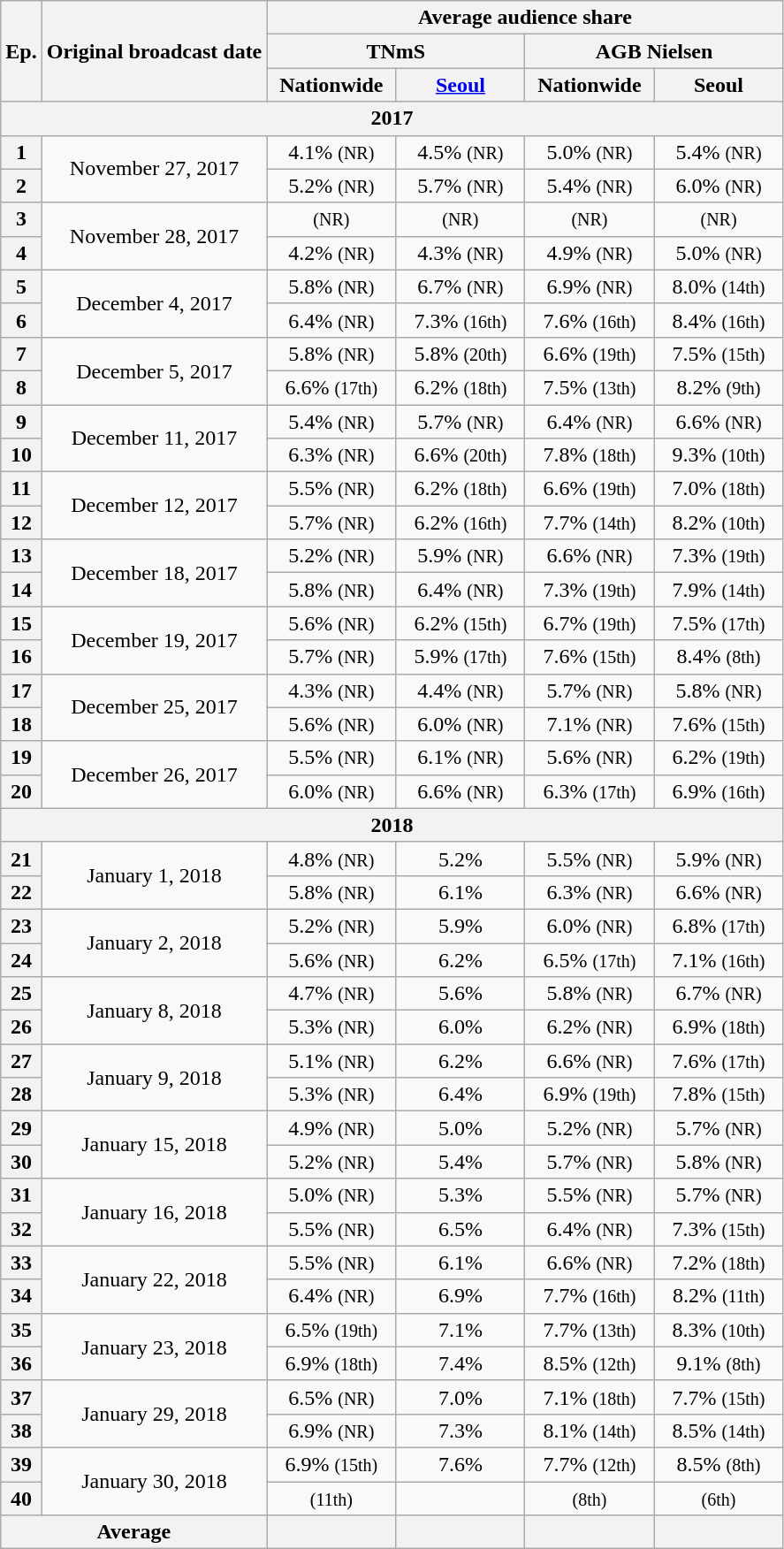<table class="wikitable" style="text-align:center;">
<tr>
<th rowspan="3">Ep.</th>
<th rowspan="3">Original broadcast date</th>
<th colspan="4">Average audience share</th>
</tr>
<tr>
<th colspan="2">TNmS</th>
<th colspan="2">AGB Nielsen</th>
</tr>
<tr>
<th width="90">Nationwide</th>
<th width="90"><a href='#'>Seoul</a></th>
<th width="90">Nationwide</th>
<th width="90">Seoul</th>
</tr>
<tr>
<th colspan="6">2017</th>
</tr>
<tr>
<th>1</th>
<td rowspan="2">November 27, 2017</td>
<td>4.1% <small>(NR)</small></td>
<td>4.5% <small>(NR)</small></td>
<td>5.0% <small>(NR)</small></td>
<td>5.4% <small>(NR)</small></td>
</tr>
<tr>
<th>2</th>
<td>5.2% <small>(NR)</small></td>
<td>5.7% <small>(NR)</small></td>
<td>5.4% <small>(NR)</small></td>
<td>6.0% <small>(NR)</small></td>
</tr>
<tr>
<th>3</th>
<td rowspan="2">November 28, 2017</td>
<td> <small>(NR)</small></td>
<td> <small>(NR)</small></td>
<td> <small>(NR)</small></td>
<td> <small>(NR)</small></td>
</tr>
<tr>
<th>4</th>
<td>4.2% <small>(NR)</small></td>
<td>4.3% <small>(NR)</small></td>
<td>4.9% <small>(NR)</small></td>
<td>5.0% <small>(NR)</small></td>
</tr>
<tr>
<th>5</th>
<td rowspan="2">December 4, 2017</td>
<td>5.8% <small>(NR)</small></td>
<td>6.7% <small>(NR)</small></td>
<td>6.9% <small>(NR)</small></td>
<td>8.0% <small>(14th)</small></td>
</tr>
<tr>
<th>6</th>
<td>6.4% <small>(NR)</small></td>
<td>7.3% <small>(16th)</small></td>
<td>7.6% <small>(16th)</small></td>
<td>8.4% <small>(16th)</small></td>
</tr>
<tr>
<th>7</th>
<td rowspan="2">December 5, 2017</td>
<td>5.8% <small>(NR)</small></td>
<td>5.8% <small>(20th)</small></td>
<td>6.6% <small>(19th)</small></td>
<td>7.5% <small>(15th)</small></td>
</tr>
<tr>
<th>8</th>
<td>6.6% <small>(17th)</small></td>
<td>6.2% <small>(18th)</small></td>
<td>7.5% <small>(13th)</small></td>
<td>8.2% <small>(9th)</small></td>
</tr>
<tr>
<th>9</th>
<td rowspan="2">December 11, 2017</td>
<td>5.4% <small>(NR)</small></td>
<td>5.7% <small>(NR)</small></td>
<td>6.4% <small>(NR)</small></td>
<td>6.6% <small>(NR)</small></td>
</tr>
<tr>
<th>10</th>
<td>6.3% <small>(NR)</small></td>
<td>6.6% <small>(20th)</small></td>
<td>7.8% <small>(18th)</small></td>
<td>9.3% <small>(10th)</small></td>
</tr>
<tr>
<th>11</th>
<td rowspan="2">December 12, 2017</td>
<td>5.5% <small>(NR)</small></td>
<td>6.2% <small>(18th)</small></td>
<td>6.6% <small>(19th)</small></td>
<td>7.0% <small>(18th)</small></td>
</tr>
<tr>
<th>12</th>
<td>5.7% <small>(NR)</small></td>
<td>6.2% <small>(16th)</small></td>
<td>7.7% <small>(14th)</small></td>
<td>8.2% <small>(10th)</small></td>
</tr>
<tr>
<th>13</th>
<td rowspan="2">December 18, 2017</td>
<td>5.2% <small>(NR)</small></td>
<td>5.9% <small>(NR)</small></td>
<td>6.6% <small>(NR)</small></td>
<td>7.3% <small>(19th)</small></td>
</tr>
<tr>
<th>14</th>
<td>5.8% <small>(NR)</small></td>
<td>6.4% <small>(NR)</small></td>
<td>7.3% <small>(19th)</small></td>
<td>7.9% <small>(14th)</small></td>
</tr>
<tr>
<th>15</th>
<td rowspan="2">December 19, 2017</td>
<td>5.6% <small>(NR)</small></td>
<td>6.2% <small>(15th)</small></td>
<td>6.7% <small>(19th)</small></td>
<td>7.5% <small>(17th)</small></td>
</tr>
<tr>
<th>16</th>
<td>5.7% <small>(NR)</small></td>
<td>5.9% <small>(17th)</small></td>
<td>7.6% <small>(15th)</small></td>
<td>8.4% <small>(8th)</small></td>
</tr>
<tr>
<th>17</th>
<td rowspan="2">December 25, 2017</td>
<td>4.3% <small>(NR)</small></td>
<td>4.4% <small>(NR)</small></td>
<td>5.7% <small>(NR)</small></td>
<td>5.8% <small>(NR)</small></td>
</tr>
<tr>
<th>18</th>
<td>5.6% <small>(NR)</small></td>
<td>6.0% <small>(NR)</small></td>
<td>7.1% <small>(NR)</small></td>
<td>7.6% <small>(15th)</small></td>
</tr>
<tr>
<th>19</th>
<td rowspan="2">December 26, 2017</td>
<td>5.5% <small>(NR)</small></td>
<td>6.1% <small>(NR)</small></td>
<td>5.6% <small>(NR)</small></td>
<td>6.2% <small>(19th)</small></td>
</tr>
<tr>
<th>20</th>
<td>6.0% <small>(NR)</small></td>
<td>6.6% <small>(NR)</small></td>
<td>6.3% <small>(17th)</small></td>
<td>6.9% <small>(16th)</small></td>
</tr>
<tr>
<th colspan="6">2018</th>
</tr>
<tr>
<th>21</th>
<td rowspan="2">January 1, 2018</td>
<td>4.8% <small>(NR)</small></td>
<td>5.2%</td>
<td>5.5% <small>(NR)</small></td>
<td>5.9% <small>(NR)</small></td>
</tr>
<tr>
<th>22</th>
<td>5.8% <small>(NR)</small></td>
<td>6.1%</td>
<td>6.3% <small>(NR)</small></td>
<td>6.6% <small>(NR)</small></td>
</tr>
<tr>
<th>23</th>
<td rowspan="2">January 2, 2018</td>
<td>5.2% <small>(NR)</small></td>
<td>5.9%</td>
<td>6.0% <small>(NR)</small></td>
<td>6.8% <small>(17th)</small></td>
</tr>
<tr>
<th>24</th>
<td>5.6% <small>(NR)</small></td>
<td>6.2%</td>
<td>6.5% <small>(17th)</small></td>
<td>7.1% <small>(16th)</small></td>
</tr>
<tr>
<th>25</th>
<td rowspan="2">January 8, 2018</td>
<td>4.7% <small>(NR)</small></td>
<td>5.6%</td>
<td>5.8% <small>(NR)</small></td>
<td>6.7% <small>(NR)</small></td>
</tr>
<tr>
<th>26</th>
<td>5.3% <small>(NR)</small></td>
<td>6.0%</td>
<td>6.2% <small>(NR)</small></td>
<td>6.9% <small>(18th)</small></td>
</tr>
<tr>
<th>27</th>
<td rowspan="2">January 9, 2018</td>
<td>5.1% <small>(NR)</small></td>
<td>6.2%</td>
<td>6.6% <small>(NR)</small></td>
<td>7.6% <small>(17th)</small></td>
</tr>
<tr>
<th>28</th>
<td>5.3% <small>(NR)</small></td>
<td>6.4%</td>
<td>6.9% <small>(19th)</small></td>
<td>7.8% <small>(15th)</small></td>
</tr>
<tr>
<th>29</th>
<td rowspan="2">January 15, 2018</td>
<td>4.9% <small>(NR)</small></td>
<td>5.0%</td>
<td>5.2% <small>(NR)</small></td>
<td>5.7% <small>(NR)</small></td>
</tr>
<tr>
<th>30</th>
<td>5.2% <small>(NR)</small></td>
<td>5.4%</td>
<td>5.7% <small>(NR)</small></td>
<td>5.8% <small>(NR)</small></td>
</tr>
<tr>
<th>31</th>
<td rowspan="2">January 16, 2018</td>
<td>5.0% <small>(NR)</small></td>
<td>5.3%</td>
<td>5.5% <small>(NR)</small></td>
<td>5.7% <small>(NR)</small></td>
</tr>
<tr>
<th>32</th>
<td>5.5% <small>(NR)</small></td>
<td>6.5%</td>
<td>6.4% <small>(NR)</small></td>
<td>7.3% <small>(15th)</small></td>
</tr>
<tr>
<th>33</th>
<td rowspan="2">January 22, 2018</td>
<td>5.5% <small>(NR)</small></td>
<td>6.1%</td>
<td>6.6% <small>(NR)</small></td>
<td>7.2% <small>(18th)</small></td>
</tr>
<tr>
<th>34</th>
<td>6.4% <small>(NR)</small></td>
<td>6.9%</td>
<td>7.7% <small>(16th)</small></td>
<td>8.2% <small>(11th)</small></td>
</tr>
<tr>
<th>35</th>
<td rowspan="2">January 23, 2018</td>
<td>6.5% <small>(19th)</small></td>
<td>7.1%</td>
<td>7.7% <small>(13th)</small></td>
<td>8.3% <small>(10th)</small></td>
</tr>
<tr>
<th>36</th>
<td>6.9% <small>(18th)</small></td>
<td>7.4%</td>
<td>8.5% <small>(12th)</small></td>
<td>9.1% <small>(8th)</small></td>
</tr>
<tr>
<th>37</th>
<td rowspan="2">January 29, 2018</td>
<td>6.5% <small>(NR)</small></td>
<td>7.0%</td>
<td>7.1% <small>(18th)</small></td>
<td>7.7% <small>(15th)</small></td>
</tr>
<tr>
<th>38</th>
<td>6.9% <small>(NR)</small></td>
<td>7.3%</td>
<td>8.1% <small>(14th)</small></td>
<td>8.5% <small>(14th)</small></td>
</tr>
<tr>
<th>39</th>
<td rowspan="2">January 30, 2018</td>
<td>6.9% <small>(15th)</small></td>
<td>7.6%</td>
<td>7.7% <small>(12th)</small></td>
<td>8.5% <small>(8th)</small></td>
</tr>
<tr>
<th>40</th>
<td> <small>(11th)</small></td>
<td></td>
<td> <small>(8th)</small></td>
<td> <small>(6th)</small></td>
</tr>
<tr>
<th colspan="2">Average</th>
<th></th>
<th></th>
<th></th>
<th></th>
</tr>
</table>
